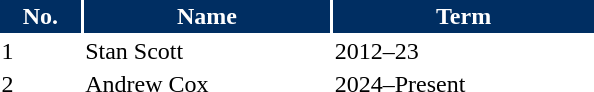<table class="toccolours" style="width:25em">
<tr>
<th style="background:#002e62;color:white;border:#002e62 1px solid">No.</th>
<th style="background:#002e62;color:white;border:#002e62 1px solid">Name</th>
<th style="background:#002e62;color:white;border:#002e62 1px solid">Term</th>
</tr>
<tr>
<td>1</td>
<td> Stan Scott</td>
<td>2012–23</td>
</tr>
<tr>
<td>2</td>
<td> Andrew Cox</td>
<td>2024–Present</td>
</tr>
<tr>
</tr>
</table>
